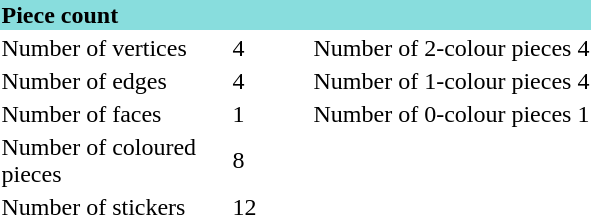<table>
<tr>
<td colspan="4" style="background:#88DDDD;font-weight:bold;">Piece count</td>
</tr>
<tr>
<td>Number of vertices</td>
<td style="width:50px;">4</td>
<td>Number of 2-colour pieces</td>
<td>4</td>
</tr>
<tr>
<td>Number of edges</td>
<td>4</td>
<td>Number of 1-colour pieces</td>
<td>4</td>
</tr>
<tr>
<td>Number of faces</td>
<td>1</td>
<td>Number of 0-colour pieces</td>
<td>1</td>
</tr>
<tr>
<td style="width:150px;">Number of coloured pieces</td>
<td>8</td>
</tr>
<tr>
<td>Number of stickers</td>
<td>12</td>
</tr>
</table>
